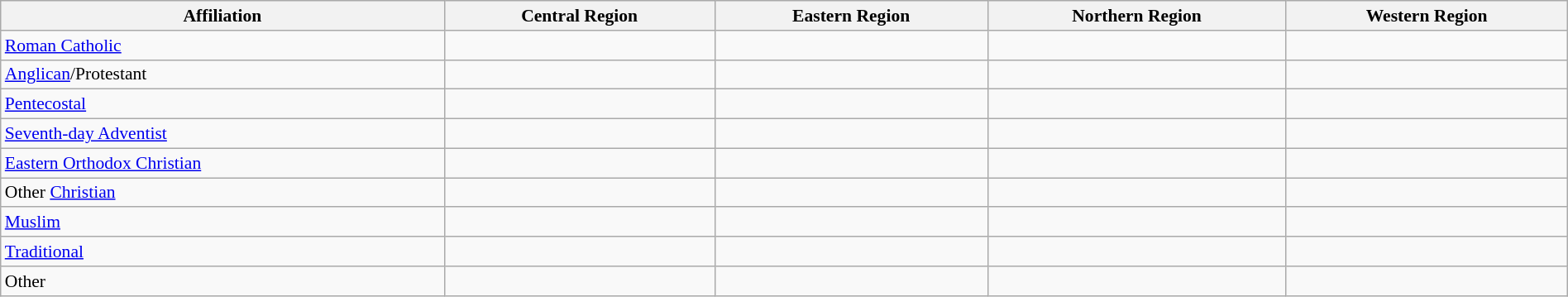<table class="wikitable" border="1" style="width: 100%; float:bottom; font-size:90%;">
<tr>
<th>Affiliation</th>
<th>Central Region</th>
<th>Eastern Region</th>
<th>Northern Region</th>
<th>Western Region</th>
</tr>
<tr>
<td><a href='#'>Roman Catholic</a></td>
<td></td>
<td></td>
<td></td>
<td></td>
</tr>
<tr>
<td><a href='#'>Anglican</a>/Protestant</td>
<td></td>
<td></td>
<td></td>
<td></td>
</tr>
<tr>
<td><a href='#'>Pentecostal</a></td>
<td></td>
<td></td>
<td></td>
<td></td>
</tr>
<tr>
<td><a href='#'>Seventh-day Adventist</a></td>
<td></td>
<td></td>
<td></td>
<td></td>
</tr>
<tr>
<td><a href='#'>Eastern Orthodox Christian</a></td>
<td></td>
<td></td>
<td></td>
<td></td>
</tr>
<tr>
<td>Other <a href='#'>Christian</a></td>
<td></td>
<td></td>
<td></td>
<td></td>
</tr>
<tr>
<td><a href='#'>Muslim</a></td>
<td></td>
<td></td>
<td></td>
<td></td>
</tr>
<tr>
<td><a href='#'>Traditional</a></td>
<td></td>
<td></td>
<td></td>
<td></td>
</tr>
<tr>
<td>Other</td>
<td></td>
<td></td>
<td></td>
<td></td>
</tr>
</table>
